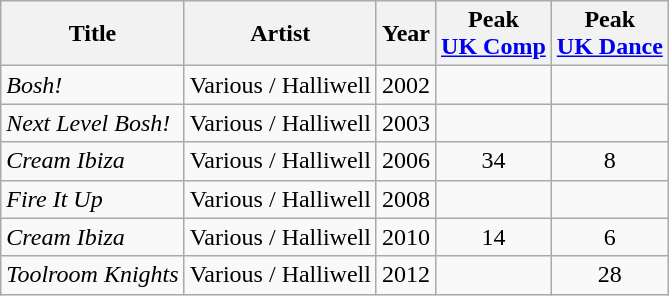<table class="wikitable sortable">
<tr>
<th>Title</th>
<th>Artist</th>
<th>Year</th>
<th>Peak <br><a href='#'>UK Comp</a></th>
<th>Peak <br><a href='#'>UK Dance</a></th>
</tr>
<tr>
<td><em>Bosh!</em></td>
<td>Various / Halliwell</td>
<td>2002</td>
<td></td>
<td></td>
</tr>
<tr>
<td><em>Next Level Bosh!</em></td>
<td>Various / Halliwell</td>
<td>2003</td>
<td></td>
<td></td>
</tr>
<tr>
<td><em>Cream Ibiza</em></td>
<td>Various / Halliwell</td>
<td>2006</td>
<td style="text-align:center;">34</td>
<td style="text-align:center;">8</td>
</tr>
<tr>
<td><em>Fire It Up</em></td>
<td>Various / Halliwell</td>
<td>2008</td>
<td></td>
<td></td>
</tr>
<tr>
<td><em>Cream Ibiza</em></td>
<td>Various / Halliwell</td>
<td>2010</td>
<td style="text-align:center;">14</td>
<td style="text-align:center;">6</td>
</tr>
<tr>
<td><em>Toolroom Knights</em></td>
<td>Various / Halliwell</td>
<td>2012</td>
<td></td>
<td style="text-align:center;">28</td>
</tr>
</table>
